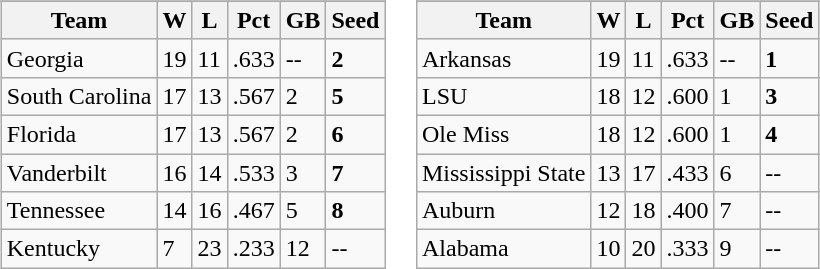<table>
<tr>
<td><br><table class="wikitable">
<tr>
</tr>
<tr>
<th>Team</th>
<th>W</th>
<th>L</th>
<th>Pct</th>
<th>GB</th>
<th>Seed</th>
</tr>
<tr>
<td>Georgia</td>
<td>19</td>
<td>11</td>
<td>.633</td>
<td>--</td>
<td><strong>2</strong></td>
</tr>
<tr>
<td>South Carolina</td>
<td>17</td>
<td>13</td>
<td>.567</td>
<td>2</td>
<td><strong>5</strong></td>
</tr>
<tr>
<td>Florida</td>
<td>17</td>
<td>13</td>
<td>.567</td>
<td>2</td>
<td><strong>6</strong></td>
</tr>
<tr>
<td>Vanderbilt</td>
<td>16</td>
<td>14</td>
<td>.533</td>
<td>3</td>
<td><strong>7</strong></td>
</tr>
<tr>
<td>Tennessee</td>
<td>14</td>
<td>16</td>
<td>.467</td>
<td>5</td>
<td><strong>8</strong></td>
</tr>
<tr>
<td>Kentucky</td>
<td>7</td>
<td>23</td>
<td>.233</td>
<td>12</td>
<td>--</td>
</tr>
</table>
</td>
<td><br><table class="wikitable">
<tr>
</tr>
<tr>
<th>Team</th>
<th>W</th>
<th>L</th>
<th>Pct</th>
<th>GB</th>
<th>Seed</th>
</tr>
<tr>
<td>Arkansas</td>
<td>19</td>
<td>11</td>
<td>.633</td>
<td>--</td>
<td><strong>1</strong></td>
</tr>
<tr>
<td>LSU</td>
<td>18</td>
<td>12</td>
<td>.600</td>
<td>1</td>
<td><strong>3</strong></td>
</tr>
<tr>
<td>Ole Miss</td>
<td>18</td>
<td>12</td>
<td>.600</td>
<td>1</td>
<td><strong>4</strong></td>
</tr>
<tr>
<td>Mississippi State</td>
<td>13</td>
<td>17</td>
<td>.433</td>
<td>6</td>
<td>--</td>
</tr>
<tr>
<td>Auburn</td>
<td>12</td>
<td>18</td>
<td>.400</td>
<td>7</td>
<td>--</td>
</tr>
<tr>
<td>Alabama</td>
<td>10</td>
<td>20</td>
<td>.333</td>
<td>9</td>
<td>--</td>
</tr>
</table>
</td>
</tr>
</table>
